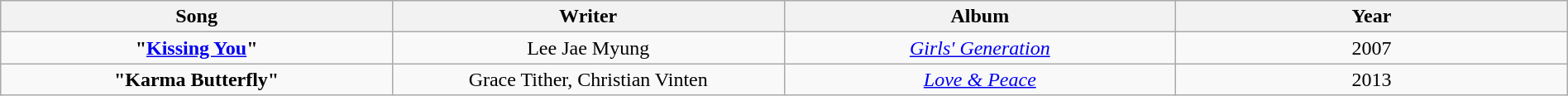<table class="wikitable" style="text-align:center; width:100%">
<tr>
<th style="width:25%">Song</th>
<th style="width:25%">Writer</th>
<th style="width:25%">Album</th>
<th style="width:25%">Year</th>
</tr>
<tr>
<td><strong>"<a href='#'>Kissing You</a>"</strong></td>
<td>Lee Jae Myung</td>
<td><em><a href='#'>Girls' Generation</a></em></td>
<td>2007</td>
</tr>
<tr>
<td><strong>"Karma Butterfly"</strong></td>
<td>Grace Tither, Christian Vinten</td>
<td><em><a href='#'>Love & Peace</a></em></td>
<td>2013</td>
</tr>
</table>
